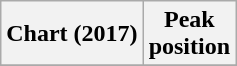<table class="wikitable plainrowheaders" style="text-align:center">
<tr>
<th scope="col">Chart (2017)</th>
<th scope="col">Peak<br> position</th>
</tr>
<tr>
</tr>
</table>
